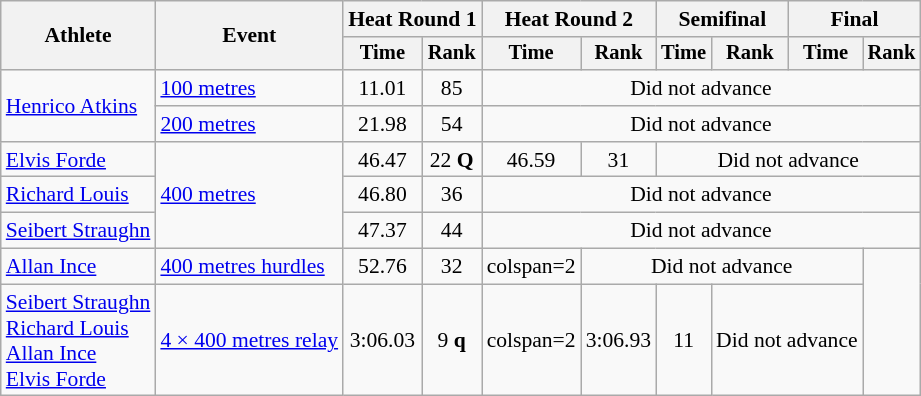<table class=wikitable style="font-size:90%; text-align:center">
<tr>
<th rowspan=2>Athlete</th>
<th rowspan=2>Event</th>
<th colspan=2>Heat Round 1</th>
<th colspan=2>Heat Round 2</th>
<th colspan=2>Semifinal</th>
<th colspan=2>Final</th>
</tr>
<tr style=font-size:95%>
<th>Time</th>
<th>Rank</th>
<th>Time</th>
<th>Rank</th>
<th>Time</th>
<th>Rank</th>
<th>Time</th>
<th>Rank</th>
</tr>
<tr align=center>
<td align=left rowspan=2><a href='#'>Henrico Atkins</a></td>
<td align=left><a href='#'>100 metres</a></td>
<td>11.01</td>
<td>85</td>
<td colspan=6>Did not advance</td>
</tr>
<tr align=center>
<td align=left><a href='#'>200 metres</a></td>
<td>21.98</td>
<td>54</td>
<td colspan=6>Did not advance</td>
</tr>
<tr align=center>
<td align=left><a href='#'>Elvis Forde</a></td>
<td align=left rowspan=3><a href='#'>400 metres</a></td>
<td>46.47</td>
<td>22 <strong>Q</strong></td>
<td>46.59</td>
<td>31</td>
<td colspan=4>Did not advance</td>
</tr>
<tr align=center>
<td align=left><a href='#'>Richard Louis</a></td>
<td>46.80</td>
<td>36</td>
<td colspan=6>Did not advance</td>
</tr>
<tr align=center>
<td align=left><a href='#'>Seibert Straughn</a></td>
<td>47.37</td>
<td>44</td>
<td colspan=6>Did not advance</td>
</tr>
<tr align=center>
<td align=left><a href='#'>Allan Ince</a></td>
<td align=left><a href='#'>400 metres hurdles</a></td>
<td>52.76</td>
<td>32</td>
<td>colspan=2</td>
<td colspan=4>Did not advance</td>
</tr>
<tr align=center>
<td align=left><a href='#'>Seibert Straughn</a><br><a href='#'>Richard Louis</a><br><a href='#'>Allan Ince</a><br><a href='#'>Elvis Forde</a></td>
<td align=left><a href='#'>4 × 400 metres relay</a></td>
<td>3:06.03</td>
<td>9 <strong>q</strong></td>
<td>colspan=2</td>
<td>3:06.93</td>
<td>11</td>
<td colspan=2>Did not advance</td>
</tr>
</table>
